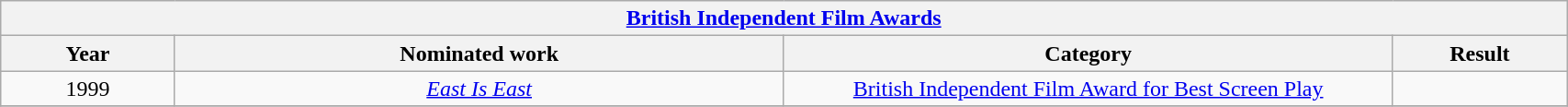<table width="90%" class="wikitable">
<tr>
<th colspan="4" align="center"><a href='#'>British Independent Film Awards</a></th>
</tr>
<tr>
<th width="10%">Year</th>
<th width="35%">Nominated work</th>
<th width="35%">Category</th>
<th width="10%">Result</th>
</tr>
<tr>
<td align="center">1999</td>
<td align="center"><em><a href='#'>East Is East</a></em></td>
<td align="center"><a href='#'>British Independent Film Award for Best Screen Play</a></td>
<td></td>
</tr>
<tr>
</tr>
</table>
